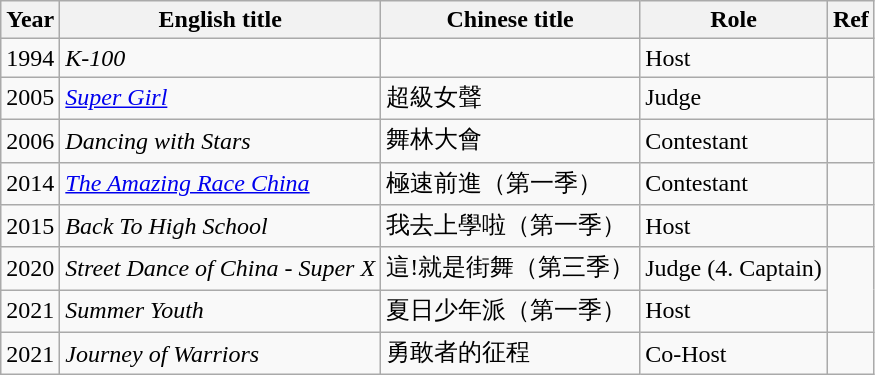<table class="wikitable sortable">
<tr>
<th>Year</th>
<th>English title</th>
<th>Chinese title</th>
<th>Role</th>
<th>Ref</th>
</tr>
<tr>
<td>1994</td>
<td><em>K-100</em></td>
<td></td>
<td>Host</td>
<td></td>
</tr>
<tr>
<td>2005</td>
<td><em><a href='#'>Super Girl</a></em></td>
<td>超級女聲</td>
<td>Judge</td>
<td></td>
</tr>
<tr>
<td>2006</td>
<td><em>Dancing with Stars</em></td>
<td>舞林大會</td>
<td>Contestant</td>
<td></td>
</tr>
<tr>
<td>2014</td>
<td><em><a href='#'>The Amazing Race China</a></em></td>
<td>極速前進（第一季）</td>
<td>Contestant</td>
<td></td>
</tr>
<tr>
<td>2015</td>
<td><em>Back To High School</em></td>
<td>我去上學啦（第一季）</td>
<td>Host</td>
<td></td>
</tr>
<tr>
<td>2020</td>
<td><em>Street Dance of China - Super X</em></td>
<td>這!就是街舞（第三季）</td>
<td>Judge (4. Captain)</td>
</tr>
<tr>
<td>2021</td>
<td><em>Summer Youth</em></td>
<td>夏日少年派（第一季）</td>
<td>Host</td>
</tr>
<tr>
<td>2021</td>
<td><em>Journey of Warriors</em></td>
<td>勇敢者的征程</td>
<td>Co-Host</td>
<td></td>
</tr>
</table>
